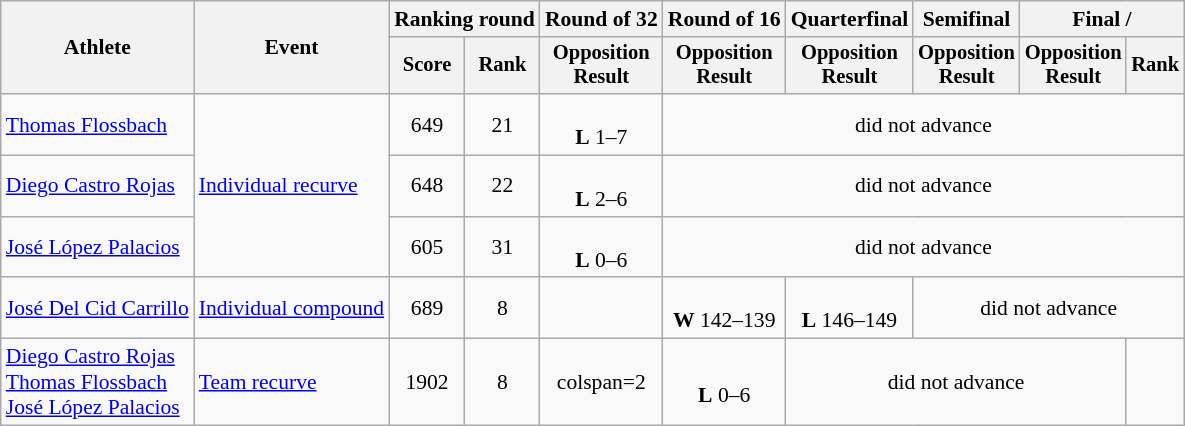<table class=wikitable style=font-size:90%;text-align:center>
<tr>
<th rowspan=2>Athlete</th>
<th rowspan=2>Event</th>
<th colspan=2>Ranking round</th>
<th>Round of 32</th>
<th>Round of 16</th>
<th>Quarterfinal</th>
<th>Semifinal</th>
<th colspan=2>Final / </th>
</tr>
<tr style=font-size:95%>
<th>Score</th>
<th>Rank</th>
<th>Opposition<br>Result</th>
<th>Opposition<br>Result</th>
<th>Opposition<br>Result</th>
<th>Opposition<br>Result</th>
<th>Opposition<br>Result</th>
<th>Rank</th>
</tr>
<tr>
<td align=left><a href='#'>Thomas Flossbach</a></td>
<td align=left rowspan=3><a href='#'>Individual recurve</a></td>
<td>649</td>
<td>21</td>
<td><br><strong>L</strong> 1–7</td>
<td colspan=5>did not advance</td>
</tr>
<tr align=center>
<td align=left><a href='#'>Diego Castro Rojas</a></td>
<td>648</td>
<td>22</td>
<td><br><strong>L</strong> 2–6</td>
<td colspan=5>did not advance</td>
</tr>
<tr align=center>
<td align=left><a href='#'>José López Palacios</a></td>
<td>605</td>
<td>31</td>
<td><br><strong>L</strong> 0–6</td>
<td colspan=5>did not advance</td>
</tr>
<tr align=center>
<td align=left><a href='#'>José Del Cid Carrillo</a></td>
<td align=left><a href='#'>Individual compound</a></td>
<td>689</td>
<td>8</td>
<td></td>
<td><br><strong>W</strong> 142–139</td>
<td><br><strong>L</strong> 146–149</td>
<td colspan=3>did not advance</td>
</tr>
<tr align=center>
<td align=left><a href='#'>Diego Castro Rojas</a><br><a href='#'>Thomas Flossbach</a><br><a href='#'>José López Palacios</a></td>
<td align=left><a href='#'>Team recurve</a></td>
<td>1902</td>
<td>8</td>
<td>colspan=2 </td>
<td><br><strong>L</strong> 0–6</td>
<td colspan=3>did not advance</td>
</tr>
</table>
